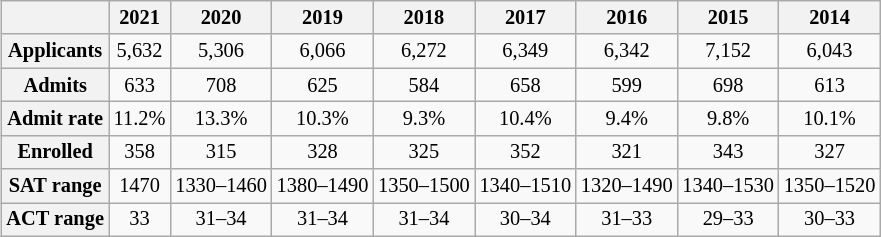<table class="wikitable" style="float:right; font-size:85%; margin:10px; text-align:center; font-size:85%; margin:auto">
<tr>
<th> </th>
<th>2021</th>
<th>2020</th>
<th>2019</th>
<th>2018</th>
<th>2017</th>
<th>2016</th>
<th>2015</th>
<th>2014</th>
</tr>
<tr align="center">
<th>Applicants</th>
<td>5,632</td>
<td>5,306</td>
<td>6,066</td>
<td>6,272</td>
<td>6,349</td>
<td>6,342</td>
<td>7,152</td>
<td>6,043</td>
</tr>
<tr align="center">
<th>Admits</th>
<td>633</td>
<td>708</td>
<td>625</td>
<td>584</td>
<td>658</td>
<td>599</td>
<td>698</td>
<td>613</td>
</tr>
<tr align="center">
<th>Admit rate</th>
<td>11.2%</td>
<td>13.3%</td>
<td>10.3%</td>
<td>9.3%</td>
<td>10.4%</td>
<td>9.4%</td>
<td>9.8%</td>
<td>10.1%</td>
</tr>
<tr align="center">
<th>Enrolled</th>
<td>358</td>
<td>315</td>
<td>328</td>
<td>325</td>
<td>352</td>
<td>321</td>
<td>343</td>
<td>327</td>
</tr>
<tr align="center">
<th>SAT range</th>
<td>1470</td>
<td>1330–1460</td>
<td>1380–1490</td>
<td>1350–1500</td>
<td>1340–1510</td>
<td>1320–1490</td>
<td>1340–1530</td>
<td>1350–1520</td>
</tr>
<tr align="center">
<th>ACT range</th>
<td>33</td>
<td>31–34</td>
<td>31–34</td>
<td>31–34</td>
<td>30–34</td>
<td>31–33</td>
<td>29–33</td>
<td>30–33</td>
</tr>
</table>
